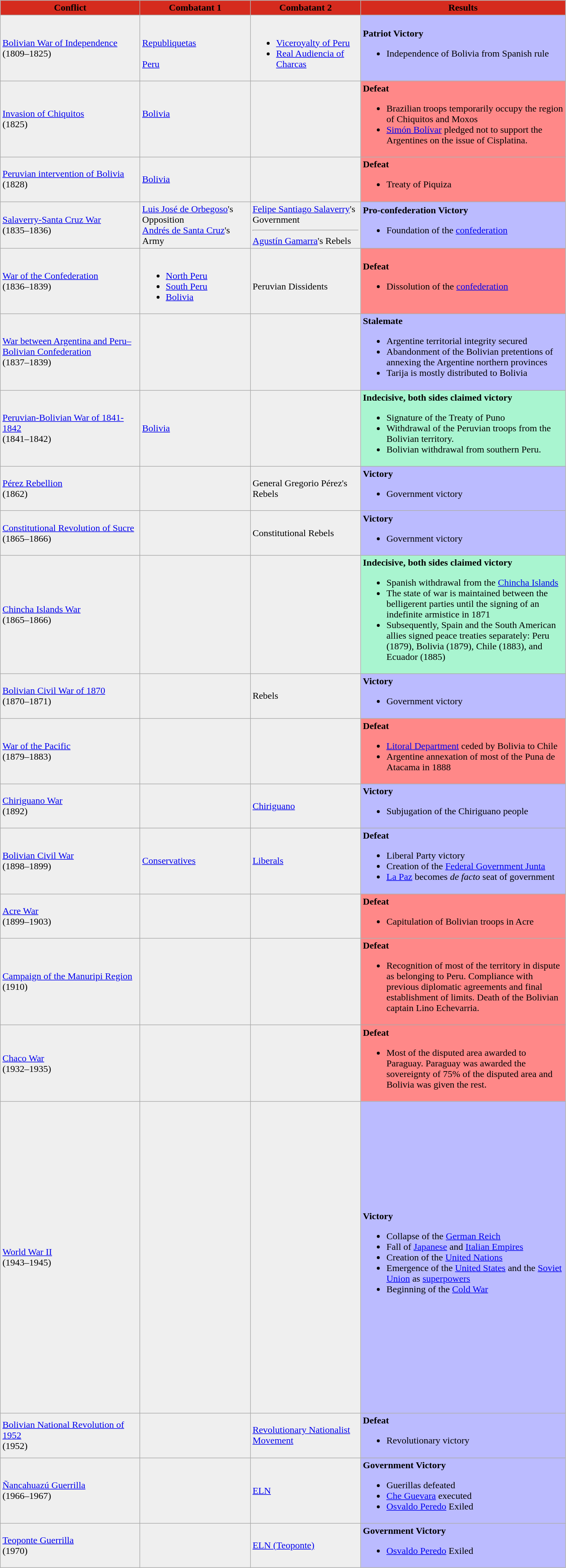<table class="wikitable">
<tr>
<th rowspan="1" style="background:#D52B1E" width="230px" color="#FCD116"><span>Conflict</span></th>
<th rowspan="1" style="background:#D52B1E" width="180px" color="#FCD116"><span>Combatant 1</span></th>
<th rowspan="1" style="background:#D52B1E" width="180px" color="#FCD116"><span>Combatant 2</span></th>
<th rowspan="1" style="background:#D52B1E" width="340px" color="#FCD116"><span>Results</span></th>
</tr>
<tr>
<td style="background:#efefef"><a href='#'>Bolivian War of Independence</a><br>(1809–1825)</td>
<td style="background:#efefef"><br> <a href='#'>Republiquetas</a><br>
<br> <a href='#'>Peru</a><br></td>
<td style="background:#efefef"><br><ul><li> <a href='#'>Viceroyalty of Peru</a></li><li> <a href='#'>Real Audiencia of Charcas </a></li></ul></td>
<td style="background:#BBF"><strong>Patriot Victory</strong><br><ul><li>Independence of Bolivia from Spanish rule</li></ul></td>
</tr>
<tr>
<td style="background:#efefef"><a href='#'>Invasion of Chiquitos</a><br>(1825)</td>
<td style="background:#efefef"> <a href='#'>Bolivia</a><br><br></td>
<td style="background:#efefef"></td>
<td style="background:#F88"><strong>Defeat</strong><br><ul><li>Brazilian troops temporarily occupy the region of Chiquitos and Moxos</li><li><a href='#'>Simón Bolívar</a> pledged not to support the Argentines on the issue of Cisplatina.</li></ul></td>
</tr>
<tr>
<td style="background:#efefef"><a href='#'>Peruvian intervention of Bolivia</a><br>(1828)</td>
<td style="background:#efefef"> <a href='#'>Bolivia</a><br></td>
<td style="background:#efefef"></td>
<td style="background:#F88"><strong>Defeat</strong><br><ul><li>Treaty of Piquiza</li></ul></td>
</tr>
<tr>
<td style="background:#efefef"><a href='#'>Salaverry-Santa Cruz War</a><br>(1835–1836)</td>
<td style="background:#efefef"> <a href='#'>Luis José de Orbegoso</a>'s Opposition<br> <a href='#'>Andrés de Santa Cruz</a>'s Army</td>
<td style="background:#efefef"> <a href='#'>Felipe Santiago Salaverry</a>'s Government<hr> <a href='#'>Agustín Gamarra</a>'s Rebels</td>
<td style="background:#BBF"><strong>Pro-confederation Victory</strong><br><ul><li>Foundation of the <a href='#'>confederation</a></li></ul></td>
</tr>
<tr>
<td style="background:#efefef"><a href='#'>War of the Confederation</a><br>(1836–1839)</td>
<td style="background:#efefef"><br><ul><li> <a href='#'>North Peru</a></li><li> <a href='#'>South Peru</a></li><li> <a href='#'>Bolivia</a></li></ul></td>
<td style="background:#efefef"><br> Peruvian Dissidents<br></td>
<td style="background:#F88"><strong>Defeat</strong><br><ul><li>Dissolution of the <a href='#'>confederation</a></li></ul></td>
</tr>
<tr>
<td style="background:#efefef"><a href='#'>War between Argentina and Peru–Bolivian Confederation</a><br>(1837–1839)</td>
<td style="background:#efefef"></td>
<td style="background:#efefef"></td>
<td style="background:#BBF"><strong>Stalemate</strong><br><ul><li>Argentine territorial integrity secured</li><li>Abandonment of the Bolivian pretentions of annexing the Argentine northern provinces</li><li>Tarija is mostly distributed to Bolivia</li></ul></td>
</tr>
<tr>
<td style="background:#efefef"><a href='#'>Peruvian-Bolivian War of 1841-1842</a><br>(1841–1842)</td>
<td style="background:#efefef"> <a href='#'>Bolivia</a></td>
<td style="background:#efefef"></td>
<td style="background:#A9F5D0"><strong>Indecisive, both sides claimed victory</strong><br><ul><li>Signature of the Treaty of Puno</li><li>Withdrawal of the Peruvian troops from the Bolivian territory.</li><li>Bolivian withdrawal from southern Peru.</li></ul></td>
</tr>
<tr>
<td style="background:#efefef"><a href='#'>Pérez Rebellion</a><br>(1862)</td>
<td style="background:#efefef"></td>
<td style="background:#efefef"> General Gregorio Pérez's Rebels</td>
<td style="background:#BBF"><strong>Victory</strong><br><ul><li>Government victory</li></ul></td>
</tr>
<tr>
<td style="background:#efefef"><a href='#'>Constitutional Revolution of Sucre</a><br>(1865–1866)</td>
<td style="background:#efefef"></td>
<td style="background:#efefef"> Constitutional Rebels</td>
<td style="background:#BBF"><strong>Victory</strong><br><ul><li>Government victory</li></ul></td>
</tr>
<tr>
<td style="background:#efefef"><a href='#'>Chincha Islands War</a><br>(1865–1866)</td>
<td style="background:#efefef"><br><br><br></td>
<td style="background:#efefef"></td>
<td style="background:#A9F5D0"><strong>Indecisive, both sides claimed victory</strong><br><ul><li>Spanish withdrawal from the <a href='#'>Chincha Islands</a></li><li>The state of war is maintained between the belligerent parties until the signing of an indefinite armistice in 1871</li><li>Subsequently, Spain and the South American allies signed peace treaties separately: Peru (1879), Bolivia (1879), Chile (1883), and Ecuador (1885)</li></ul></td>
</tr>
<tr>
<td style="background:#efefef"><a href='#'>Bolivian Civil War of 1870</a><br>(1870–1871)</td>
<td style="background:#efefef"></td>
<td style="background:#efefef"> Rebels</td>
<td style="background:#BBF"><strong>Victory</strong><br><ul><li>Government victory</li></ul></td>
</tr>
<tr>
<td style="background:#efefef"><a href='#'>War of the Pacific</a><br>(1879–1883)</td>
<td style="background:#efefef"><br></td>
<td style="background:#efefef"></td>
<td style="background:#F88"><strong>Defeat</strong><br><ul><li><a href='#'>Litoral Department</a> ceded by Bolivia to Chile</li><li>Argentine annexation of most of the Puna de Atacama in 1888</li></ul></td>
</tr>
<tr>
<td style="background:#efefef"><a href='#'>Chiriguano War</a><br>(1892)</td>
<td style="background:#efefef"></td>
<td style="background:#efefef"> <a href='#'>Chiriguano</a></td>
<td style="background:#BBF"><strong>Victory</strong><br><ul><li>Subjugation of the Chiriguano people</li></ul></td>
</tr>
<tr>
<td style="background:#efefef"><a href='#'>Bolivian Civil War</a><br>(1898–1899)</td>
<td style="background:#efefef"> <a href='#'>Conservatives</a></td>
<td style="background:#efefef"> <a href='#'>Liberals</a></td>
<td style="background:#BBF"><strong>Defeat</strong><br><ul><li>Liberal Party victory</li><li>Creation of the <a href='#'>Federal Government Junta</a></li><li><a href='#'>La Paz</a> becomes <em>de facto</em> seat of government</li></ul></td>
</tr>
<tr>
<td style="background:#efefef"><a href='#'>Acre War</a><br>(1899–1903)</td>
<td style="background:#efefef"></td>
<td style="background:#efefef"><br></td>
<td style="background:#F88"><strong>Defeat</strong><br><ul><li>Capitulation of Bolivian troops in Acre</li></ul></td>
</tr>
<tr>
<td style="background:#efefef"><a href='#'>Campaign of the Manuripi Region</a><br>(1910)</td>
<td style="background:#efefef"></td>
<td style="background:#efefef"></td>
<td style="background:#F88"><strong>Defeat</strong><br><ul><li>Recognition of most of the territory in dispute as belonging to Peru. Compliance with previous diplomatic agreements and final establishment of limits. Death of the Bolivian captain Lino Echevarria.</li></ul></td>
</tr>
<tr>
<td style="background:#efefef"><a href='#'>Chaco War</a><br>(1932–1935)</td>
<td style="background:#efefef"></td>
<td style="background:#efefef"></td>
<td style="background:#F88"><strong>Defeat</strong><br><ul><li>Most of the disputed area awarded to Paraguay. Paraguay was awarded the sovereignty of 75% of the disputed area and Bolivia was given the rest.</li></ul></td>
</tr>
<tr>
<td style="background:#efefef"><a href='#'>World War II</a><br>(1943–1945)</td>
<td style="background:#efefef"><br><br><br><br><br><br><br><br><br><br><br><br><br><br><br><br><br><br><br><br><br><br><br><br><br><br><br><br><br></td>
<td style="background:#efefef"><br><br><br><br><br><br><br><br><br><br><br></td>
<td style="background:#BBF"><strong>Victory</strong><br><ul><li>Collapse of the <a href='#'>German Reich</a></li><li>Fall of <a href='#'>Japanese</a> and <a href='#'>Italian Empires</a></li><li>Creation of the <a href='#'>United Nations</a></li><li>Emergence of the <a href='#'>United States</a> and the <a href='#'>Soviet Union</a> as <a href='#'>superpowers</a></li><li>Beginning of the <a href='#'>Cold War</a></li></ul></td>
</tr>
<tr>
<td style="background:#efefef"><a href='#'>Bolivian National Revolution of 1952</a><br>(1952)</td>
<td style="background:#efefef"></td>
<td style="background:#efefef"> <a href='#'>Revolutionary Nationalist Movement</a></td>
<td style="background:#BBF"><strong>Defeat</strong><br><ul><li>Revolutionary victory</li></ul></td>
</tr>
<tr>
<td style="background:#efefef"><a href='#'>Ñancahuazú Guerrilla</a> <br>(1966–1967)</td>
<td style="background:#efefef"><br></td>
<td style="background:#efefef"> <a href='#'>ELN</a><br></td>
<td style="background:#BBF"><strong>Government Victory</strong><br><ul><li>Guerillas defeated</li><li><a href='#'>Che Guevara</a> executed</li><li><a href='#'>Osvaldo Peredo</a> Exiled</li></ul></td>
</tr>
<tr>
<td style="background:#efefef"><a href='#'>Teoponte Guerrilla</a><br>(1970)</td>
<td style="background:#efefef"></td>
<td style="background:#efefef"> <a href='#'>ELN (Teoponte)</a></td>
<td style="background:#BBF"><strong>Government Victory</strong><br><ul><li><a href='#'>Osvaldo Peredo</a> Exiled</li></ul></td>
</tr>
</table>
